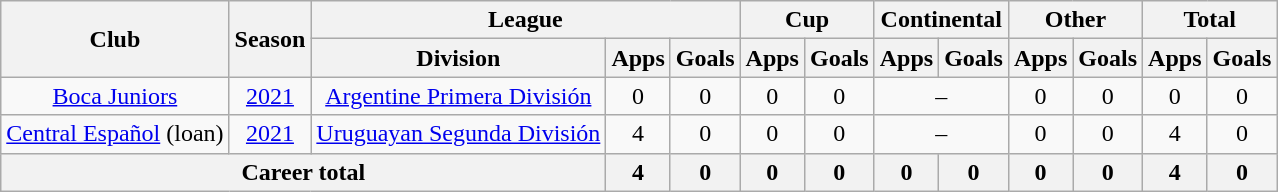<table class="wikitable" style="text-align: center">
<tr>
<th rowspan="2">Club</th>
<th rowspan="2">Season</th>
<th colspan="3">League</th>
<th colspan="2">Cup</th>
<th colspan="2">Continental</th>
<th colspan="2">Other</th>
<th colspan="2">Total</th>
</tr>
<tr>
<th>Division</th>
<th>Apps</th>
<th>Goals</th>
<th>Apps</th>
<th>Goals</th>
<th>Apps</th>
<th>Goals</th>
<th>Apps</th>
<th>Goals</th>
<th>Apps</th>
<th>Goals</th>
</tr>
<tr>
<td><a href='#'>Boca Juniors</a></td>
<td><a href='#'>2021</a></td>
<td><a href='#'>Argentine Primera División</a></td>
<td>0</td>
<td>0</td>
<td>0</td>
<td>0</td>
<td colspan="2">–</td>
<td>0</td>
<td>0</td>
<td>0</td>
<td>0</td>
</tr>
<tr>
<td><a href='#'>Central Español</a> (loan)</td>
<td><a href='#'>2021</a></td>
<td><a href='#'>Uruguayan Segunda División</a></td>
<td>4</td>
<td>0</td>
<td>0</td>
<td>0</td>
<td colspan="2">–</td>
<td>0</td>
<td>0</td>
<td>4</td>
<td>0</td>
</tr>
<tr>
<th colspan=3>Career total</th>
<th>4</th>
<th>0</th>
<th>0</th>
<th>0</th>
<th>0</th>
<th>0</th>
<th>0</th>
<th>0</th>
<th>4</th>
<th>0</th>
</tr>
</table>
